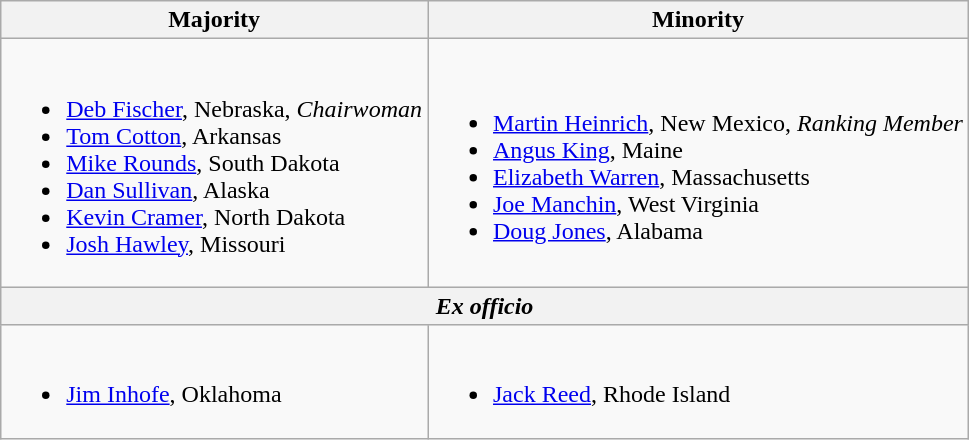<table class=wikitable>
<tr>
<th>Majority</th>
<th>Minority</th>
</tr>
<tr>
<td><br><ul><li><a href='#'>Deb Fischer</a>, Nebraska, <em>Chairwoman</em></li><li><a href='#'>Tom Cotton</a>, Arkansas</li><li><a href='#'>Mike Rounds</a>, South Dakota</li><li><a href='#'>Dan Sullivan</a>, Alaska</li><li><a href='#'>Kevin Cramer</a>, North Dakota</li><li><a href='#'>Josh Hawley</a>, Missouri</li></ul></td>
<td><br><ul><li><a href='#'>Martin Heinrich</a>, New Mexico, <em>Ranking Member</em></li><li><span><a href='#'>Angus King</a>, Maine</span></li><li><a href='#'>Elizabeth Warren</a>, Massachusetts</li><li><a href='#'>Joe Manchin</a>, West Virginia</li><li><a href='#'>Doug Jones</a>, Alabama</li></ul></td>
</tr>
<tr>
<th colspan=2><em>Ex officio</em></th>
</tr>
<tr>
<td><br><ul><li><a href='#'>Jim Inhofe</a>, Oklahoma</li></ul></td>
<td><br><ul><li><a href='#'>Jack Reed</a>, Rhode Island</li></ul></td>
</tr>
</table>
